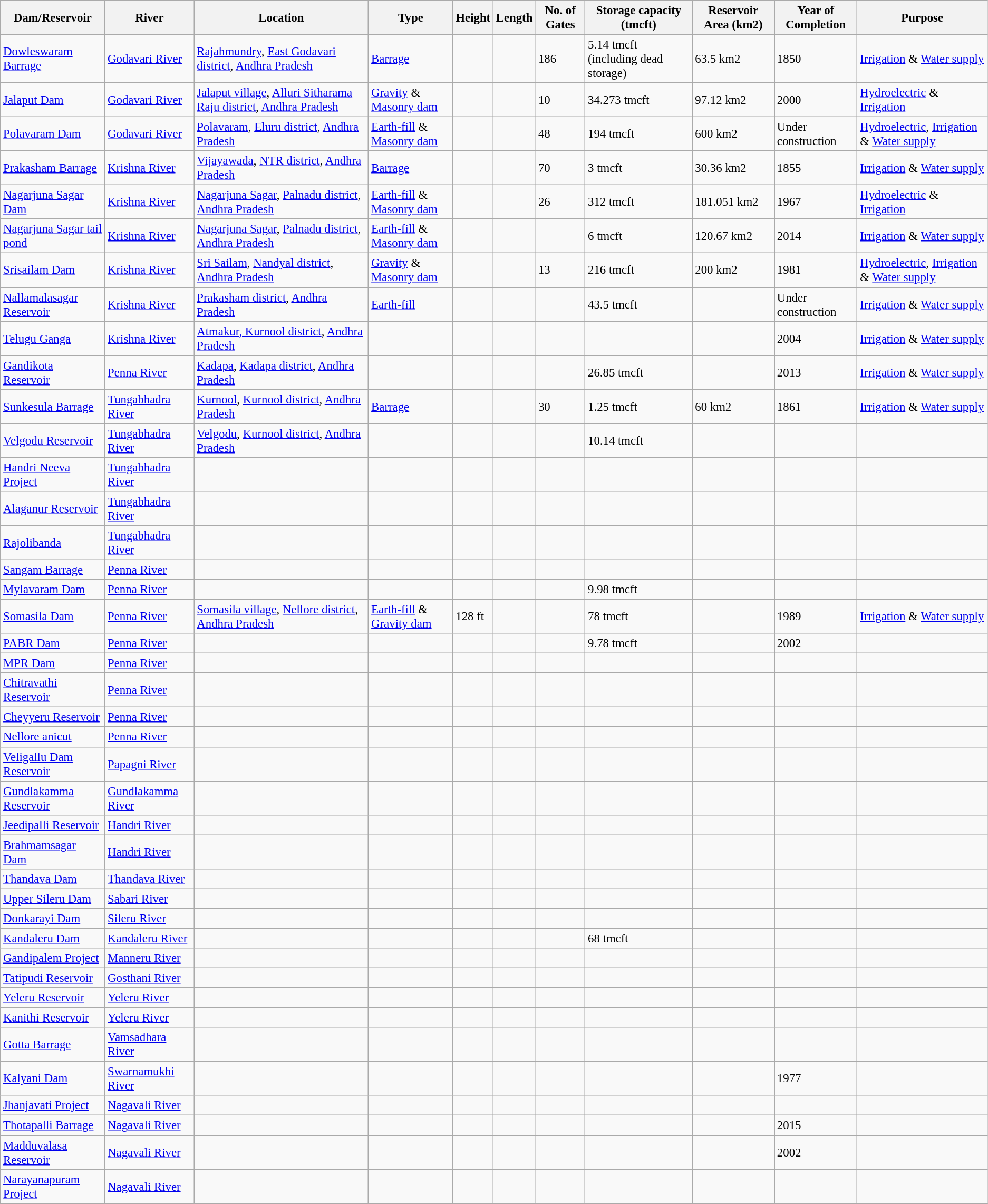<table class="wikitable sortable" style="font-size: 95%;">
<tr>
<th>Dam/Reservoir</th>
<th>River</th>
<th>Location</th>
<th>Type</th>
<th>Height</th>
<th>Length</th>
<th>No. of Gates</th>
<th>Storage capacity (tmcft)</th>
<th>Reservoir Area (km2)</th>
<th>Year of Completion</th>
<th>Purpose</th>
</tr>
<tr>
<td><a href='#'>Dowleswaram Barrage</a></td>
<td><a href='#'>Godavari River</a></td>
<td><a href='#'>Rajahmundry</a>, <a href='#'>East Godavari district</a>, <a href='#'>Andhra Pradesh</a></td>
<td><a href='#'>Barrage</a></td>
<td></td>
<td></td>
<td>186</td>
<td>5.14 tmcft (including dead storage)</td>
<td>63.5 km2</td>
<td>1850</td>
<td><a href='#'>Irrigation</a> & <a href='#'>Water supply</a></td>
</tr>
<tr>
<td><a href='#'>Jalaput Dam</a></td>
<td><a href='#'>Godavari River</a></td>
<td><a href='#'>Jalaput village</a>, <a href='#'>Alluri Sitharama Raju district</a>, <a href='#'>Andhra Pradesh</a></td>
<td><a href='#'>Gravity</a> & <a href='#'>Masonry dam</a></td>
<td></td>
<td></td>
<td>10</td>
<td>34.273 tmcft</td>
<td>97.12 km2</td>
<td>2000</td>
<td><a href='#'>Hydroelectric</a> & <a href='#'>Irrigation</a></td>
</tr>
<tr>
<td><a href='#'>Polavaram Dam</a></td>
<td><a href='#'>Godavari River</a></td>
<td><a href='#'>Polavaram</a>, <a href='#'>Eluru district</a>, <a href='#'>Andhra Pradesh</a></td>
<td><a href='#'>Earth-fill</a> & <a href='#'>Masonry dam</a></td>
<td></td>
<td></td>
<td>48</td>
<td>194 tmcft</td>
<td>600 km2</td>
<td>Under construction</td>
<td><a href='#'>Hydroelectric</a>, <a href='#'>Irrigation</a> & <a href='#'>Water supply</a></td>
</tr>
<tr>
<td><a href='#'>Prakasham Barrage</a></td>
<td><a href='#'>Krishna River</a></td>
<td><a href='#'>Vijayawada</a>, <a href='#'>NTR district</a>, <a href='#'>Andhra Pradesh</a></td>
<td><a href='#'>Barrage</a></td>
<td></td>
<td></td>
<td>70</td>
<td>3 tmcft</td>
<td>30.36 km2</td>
<td>1855</td>
<td><a href='#'>Irrigation</a> & <a href='#'>Water supply</a></td>
</tr>
<tr>
<td><a href='#'>Nagarjuna Sagar Dam</a></td>
<td><a href='#'>Krishna River</a></td>
<td><a href='#'>Nagarjuna Sagar</a>, <a href='#'>Palnadu district</a>, <a href='#'>Andhra Pradesh</a></td>
<td><a href='#'>Earth-fill</a> & <a href='#'>Masonry dam</a></td>
<td></td>
<td></td>
<td>26</td>
<td>312 tmcft</td>
<td>181.051 km2</td>
<td>1967</td>
<td><a href='#'>Hydroelectric</a> & <a href='#'>Irrigation</a></td>
</tr>
<tr>
<td><a href='#'>Nagarjuna Sagar tail pond</a></td>
<td><a href='#'>Krishna River</a></td>
<td><a href='#'>Nagarjuna Sagar</a>, <a href='#'>Palnadu district</a>, <a href='#'>Andhra Pradesh</a></td>
<td><a href='#'>Earth-fill</a> & <a href='#'>Masonry dam</a></td>
<td></td>
<td></td>
<td></td>
<td>6 tmcft</td>
<td>120.67 km2</td>
<td>2014</td>
<td><a href='#'>Irrigation</a> & <a href='#'>Water supply</a></td>
</tr>
<tr>
<td><a href='#'>Srisailam Dam</a></td>
<td><a href='#'>Krishna River</a></td>
<td><a href='#'>Sri Sailam</a>, <a href='#'>Nandyal district</a>, <a href='#'>Andhra Pradesh</a></td>
<td><a href='#'>Gravity</a> & <a href='#'>Masonry dam</a></td>
<td></td>
<td></td>
<td>13</td>
<td>216 tmcft</td>
<td>200 km2</td>
<td>1981</td>
<td><a href='#'>Hydroelectric</a>, <a href='#'>Irrigation</a> & <a href='#'>Water supply</a></td>
</tr>
<tr>
<td><a href='#'>Nallamalasagar Reservoir</a></td>
<td><a href='#'>Krishna River</a></td>
<td><a href='#'>Prakasham district</a>, <a href='#'>Andhra Pradesh</a></td>
<td><a href='#'>Earth-fill</a></td>
<td></td>
<td></td>
<td></td>
<td>43.5 tmcft</td>
<td></td>
<td>Under construction</td>
<td><a href='#'>Irrigation</a> & <a href='#'>Water supply</a></td>
</tr>
<tr>
<td><a href='#'>Telugu Ganga</a></td>
<td><a href='#'>Krishna River</a></td>
<td><a href='#'>Atmakur, Kurnool district</a>, <a href='#'>Andhra Pradesh</a></td>
<td></td>
<td></td>
<td></td>
<td></td>
<td></td>
<td></td>
<td>2004</td>
<td><a href='#'>Irrigation</a> & <a href='#'>Water supply</a></td>
</tr>
<tr>
<td><a href='#'>Gandikota Reservoir</a></td>
<td><a href='#'>Penna River</a></td>
<td><a href='#'>Kadapa</a>, <a href='#'>Kadapa district</a>, <a href='#'>Andhra Pradesh</a></td>
<td></td>
<td></td>
<td></td>
<td></td>
<td>26.85 tmcft</td>
<td></td>
<td>2013</td>
<td><a href='#'>Irrigation</a> & <a href='#'>Water supply</a></td>
</tr>
<tr>
<td><a href='#'>Sunkesula Barrage</a></td>
<td><a href='#'>Tungabhadra River</a></td>
<td><a href='#'>Kurnool</a>, <a href='#'>Kurnool district</a>, <a href='#'>Andhra Pradesh</a></td>
<td><a href='#'>Barrage</a></td>
<td></td>
<td></td>
<td>30</td>
<td>1.25 tmcft</td>
<td>60 km2</td>
<td>1861</td>
<td><a href='#'>Irrigation</a> & <a href='#'>Water supply</a></td>
</tr>
<tr>
<td><a href='#'>Velgodu Reservoir</a></td>
<td><a href='#'>Tungabhadra River</a></td>
<td><a href='#'>Velgodu</a>, <a href='#'>Kurnool district</a>, <a href='#'>Andhra Pradesh</a></td>
<td></td>
<td></td>
<td></td>
<td></td>
<td>10.14 tmcft</td>
<td></td>
<td></td>
<td></td>
</tr>
<tr>
<td><a href='#'>Handri Neeva Project</a></td>
<td><a href='#'>Tungabhadra River</a></td>
<td></td>
<td></td>
<td></td>
<td></td>
<td></td>
<td></td>
<td></td>
<td></td>
<td></td>
</tr>
<tr>
<td><a href='#'>Alaganur Reservoir</a></td>
<td><a href='#'>Tungabhadra River</a></td>
<td></td>
<td></td>
<td></td>
<td></td>
<td></td>
<td></td>
<td></td>
<td></td>
<td></td>
</tr>
<tr>
<td><a href='#'>Rajolibanda</a></td>
<td><a href='#'>Tungabhadra River</a></td>
<td></td>
<td></td>
<td></td>
<td></td>
<td></td>
<td></td>
<td></td>
<td></td>
<td></td>
</tr>
<tr>
<td><a href='#'>Sangam Barrage</a></td>
<td><a href='#'>Penna River</a></td>
<td></td>
<td></td>
<td></td>
<td></td>
<td></td>
<td></td>
<td></td>
<td></td>
<td></td>
</tr>
<tr>
<td><a href='#'>Mylavaram Dam</a></td>
<td><a href='#'>Penna River</a></td>
<td></td>
<td></td>
<td></td>
<td></td>
<td></td>
<td>9.98 tmcft</td>
<td></td>
<td></td>
<td></td>
</tr>
<tr>
<td><a href='#'>Somasila Dam</a></td>
<td><a href='#'>Penna River</a></td>
<td><a href='#'>Somasila village</a>, <a href='#'>Nellore district</a>, <a href='#'>Andhra Pradesh</a></td>
<td><a href='#'>Earth-fill</a> & <a href='#'>Gravity dam</a></td>
<td>128 ft</td>
<td></td>
<td></td>
<td>78 tmcft</td>
<td></td>
<td>1989</td>
<td><a href='#'>Irrigation</a> & <a href='#'>Water supply</a></td>
</tr>
<tr>
<td><a href='#'>PABR Dam</a></td>
<td><a href='#'>Penna River</a></td>
<td></td>
<td></td>
<td></td>
<td></td>
<td></td>
<td>9.78 tmcft</td>
<td></td>
<td>2002</td>
<td></td>
</tr>
<tr>
<td><a href='#'>MPR Dam</a></td>
<td><a href='#'>Penna River</a></td>
<td></td>
<td></td>
<td></td>
<td></td>
<td></td>
<td></td>
<td></td>
<td></td>
<td></td>
</tr>
<tr>
<td><a href='#'>Chitravathi Reservoir</a></td>
<td><a href='#'>Penna River</a></td>
<td></td>
<td></td>
<td></td>
<td></td>
<td></td>
<td></td>
<td></td>
<td></td>
<td></td>
</tr>
<tr>
<td><a href='#'>Cheyyeru Reservoir</a></td>
<td><a href='#'>Penna River</a></td>
<td></td>
<td></td>
<td></td>
<td></td>
<td></td>
<td></td>
<td></td>
<td></td>
<td></td>
</tr>
<tr>
<td><a href='#'>Nellore anicut</a></td>
<td><a href='#'>Penna River</a></td>
<td></td>
<td></td>
<td></td>
<td></td>
<td></td>
<td></td>
<td></td>
<td></td>
<td></td>
</tr>
<tr>
<td><a href='#'>Veligallu Dam Reservoir</a></td>
<td><a href='#'>Papagni River</a></td>
<td></td>
<td></td>
<td></td>
<td></td>
<td></td>
<td></td>
<td></td>
<td></td>
<td></td>
</tr>
<tr>
<td><a href='#'>Gundlakamma Reservoir</a></td>
<td><a href='#'>Gundlakamma River</a></td>
<td></td>
<td></td>
<td></td>
<td></td>
<td></td>
<td></td>
<td></td>
<td></td>
<td></td>
</tr>
<tr>
<td><a href='#'>Jeedipalli Reservoir</a></td>
<td><a href='#'>Handri River</a></td>
<td></td>
<td></td>
<td></td>
<td></td>
<td></td>
<td></td>
<td></td>
<td></td>
<td></td>
</tr>
<tr>
<td><a href='#'>Brahmamsagar Dam</a></td>
<td><a href='#'>Handri River</a></td>
<td></td>
<td></td>
<td></td>
<td></td>
<td></td>
<td></td>
<td></td>
<td></td>
<td></td>
</tr>
<tr>
<td><a href='#'>Thandava Dam</a></td>
<td><a href='#'>Thandava River</a></td>
<td></td>
<td></td>
<td></td>
<td></td>
<td></td>
<td></td>
<td></td>
<td></td>
<td></td>
</tr>
<tr>
<td><a href='#'>Upper Sileru Dam</a></td>
<td><a href='#'>Sabari River</a></td>
<td></td>
<td></td>
<td></td>
<td></td>
<td></td>
<td></td>
<td></td>
<td></td>
<td></td>
</tr>
<tr>
<td><a href='#'>Donkarayi Dam</a></td>
<td><a href='#'>Sileru River</a></td>
<td></td>
<td></td>
<td></td>
<td></td>
<td></td>
<td></td>
<td></td>
<td></td>
<td></td>
</tr>
<tr>
<td><a href='#'>Kandaleru Dam</a></td>
<td><a href='#'>Kandaleru River</a></td>
<td></td>
<td></td>
<td></td>
<td></td>
<td></td>
<td>68 tmcft</td>
<td></td>
<td></td>
<td></td>
</tr>
<tr>
<td><a href='#'>Gandipalem Project</a></td>
<td><a href='#'>Manneru River</a></td>
<td></td>
<td></td>
<td></td>
<td></td>
<td></td>
<td></td>
<td></td>
<td></td>
<td></td>
</tr>
<tr>
<td><a href='#'>Tatipudi Reservoir</a></td>
<td><a href='#'>Gosthani River</a></td>
<td></td>
<td></td>
<td></td>
<td></td>
<td></td>
<td></td>
<td></td>
<td></td>
<td></td>
</tr>
<tr>
<td><a href='#'>Yeleru Reservoir</a></td>
<td><a href='#'>Yeleru River</a></td>
<td></td>
<td></td>
<td></td>
<td></td>
<td></td>
<td></td>
<td></td>
<td></td>
<td></td>
</tr>
<tr>
<td><a href='#'>Kanithi Reservoir</a></td>
<td><a href='#'>Yeleru River</a></td>
<td></td>
<td></td>
<td></td>
<td></td>
<td></td>
<td></td>
<td></td>
<td></td>
<td></td>
</tr>
<tr>
<td><a href='#'>Gotta Barrage</a></td>
<td><a href='#'>Vamsadhara River</a></td>
<td></td>
<td></td>
<td></td>
<td></td>
<td></td>
<td></td>
<td></td>
<td></td>
<td></td>
</tr>
<tr>
<td><a href='#'>Kalyani Dam</a></td>
<td><a href='#'>Swarnamukhi River</a></td>
<td></td>
<td></td>
<td></td>
<td></td>
<td></td>
<td></td>
<td></td>
<td>1977</td>
<td></td>
</tr>
<tr>
<td><a href='#'>Jhanjavati Project</a></td>
<td><a href='#'>Nagavali River</a></td>
<td></td>
<td></td>
<td></td>
<td></td>
<td></td>
<td></td>
<td></td>
<td></td>
<td></td>
</tr>
<tr>
<td><a href='#'>Thotapalli Barrage</a></td>
<td><a href='#'>Nagavali River</a></td>
<td></td>
<td></td>
<td></td>
<td></td>
<td></td>
<td></td>
<td></td>
<td>2015</td>
<td></td>
</tr>
<tr>
<td><a href='#'>Madduvalasa Reservoir</a></td>
<td><a href='#'>Nagavali River</a></td>
<td></td>
<td></td>
<td></td>
<td></td>
<td></td>
<td></td>
<td></td>
<td>2002</td>
<td></td>
</tr>
<tr>
<td><a href='#'>Narayanapuram Project</a></td>
<td><a href='#'>Nagavali River</a></td>
<td></td>
<td></td>
<td></td>
<td></td>
<td></td>
<td></td>
<td></td>
<td></td>
<td></td>
</tr>
<tr>
</tr>
</table>
